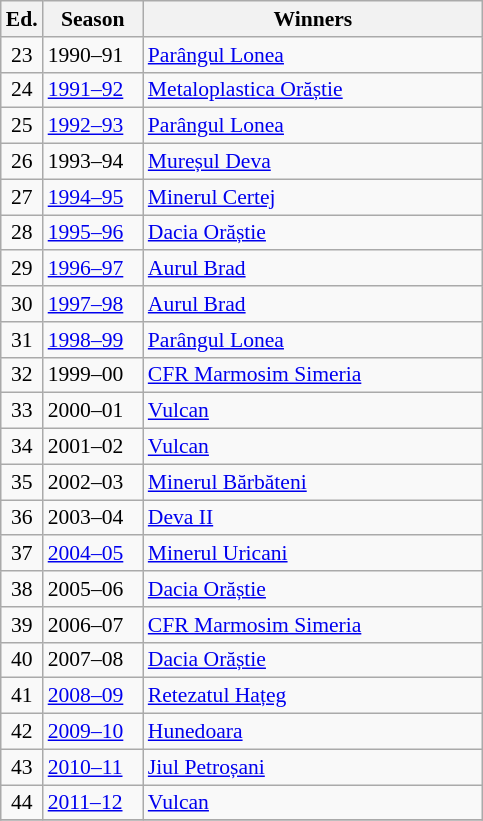<table class="wikitable" style="font-size:90%">
<tr>
<th><abbr>Ed.</abbr></th>
<th width="60">Season</th>
<th width="220">Winners</th>
</tr>
<tr>
<td align=center>23</td>
<td>1990–91</td>
<td><a href='#'>Parângul Lonea</a></td>
</tr>
<tr>
<td align=center>24</td>
<td><a href='#'>1991–92</a></td>
<td><a href='#'>Metaloplastica Orăștie</a></td>
</tr>
<tr>
<td align=center>25</td>
<td><a href='#'>1992–93</a></td>
<td><a href='#'>Parângul Lonea</a></td>
</tr>
<tr>
<td align=center>26</td>
<td>1993–94</td>
<td><a href='#'>Mureșul Deva</a></td>
</tr>
<tr>
<td align=center>27</td>
<td><a href='#'>1994–95</a></td>
<td><a href='#'>Minerul Certej</a></td>
</tr>
<tr>
<td align=center>28</td>
<td><a href='#'>1995–96</a></td>
<td><a href='#'>Dacia Orăștie</a></td>
</tr>
<tr>
<td align=center>29</td>
<td><a href='#'>1996–97</a></td>
<td><a href='#'>Aurul Brad</a></td>
</tr>
<tr>
<td align=center>30</td>
<td><a href='#'>1997–98</a></td>
<td><a href='#'>Aurul Brad</a></td>
</tr>
<tr>
<td align=center>31</td>
<td><a href='#'>1998–99</a></td>
<td><a href='#'>Parângul Lonea</a></td>
</tr>
<tr>
<td align=center>32</td>
<td>1999–00</td>
<td><a href='#'>CFR Marmosim Simeria</a></td>
</tr>
<tr>
<td align=center>33</td>
<td>2000–01</td>
<td><a href='#'>Vulcan</a></td>
</tr>
<tr>
<td align=center>34</td>
<td>2001–02</td>
<td><a href='#'>Vulcan</a></td>
</tr>
<tr>
<td align=center>35</td>
<td>2002–03</td>
<td><a href='#'>Minerul Bărbăteni</a></td>
</tr>
<tr>
<td align=center>36</td>
<td>2003–04</td>
<td><a href='#'>Deva II</a></td>
</tr>
<tr>
<td align=center>37</td>
<td><a href='#'>2004–05</a></td>
<td><a href='#'>Minerul Uricani</a></td>
</tr>
<tr>
<td align=center>38</td>
<td>2005–06</td>
<td><a href='#'>Dacia Orăștie</a></td>
</tr>
<tr>
<td align=center>39</td>
<td>2006–07</td>
<td><a href='#'>CFR Marmosim Simeria</a></td>
</tr>
<tr>
<td align=center>40</td>
<td>2007–08</td>
<td><a href='#'>Dacia Orăștie</a></td>
</tr>
<tr>
<td align=center>41</td>
<td><a href='#'>2008–09</a></td>
<td><a href='#'>Retezatul Hațeg</a></td>
</tr>
<tr>
<td align=center>42</td>
<td><a href='#'>2009–10</a></td>
<td><a href='#'>Hunedoara</a></td>
</tr>
<tr>
<td align=center>43</td>
<td><a href='#'>2010–11</a></td>
<td><a href='#'>Jiul Petroșani</a></td>
</tr>
<tr>
<td align=center>44</td>
<td><a href='#'>2011–12</a></td>
<td><a href='#'>Vulcan</a></td>
</tr>
<tr>
</tr>
</table>
